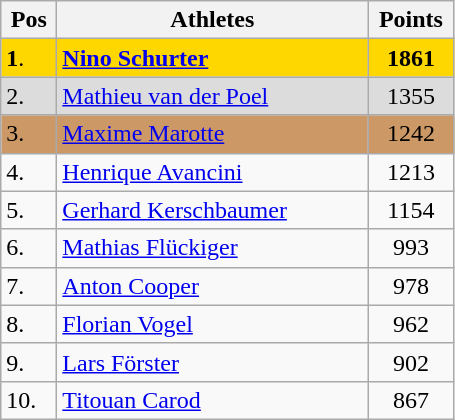<table style="background: #f9f9f9" class=wikitable>
<tr>
<th width=30>Pos</th>
<th width=200>Athletes</th>
<th width=50>Points</th>
</tr>
<tr bgcolor=gold>
<td><strong>1</strong>.</td>
<td> <strong><a href='#'>Nino Schurter</a></strong></td>
<td align=center><strong>1861</strong></td>
</tr>
<tr bgcolor=DCDCDC>
<td>2.</td>
<td> <a href='#'>Mathieu van der Poel</a></td>
<td align=center>1355</td>
</tr>
<tr bgcolor=CC9966>
<td>3.</td>
<td> <a href='#'>Maxime Marotte</a></td>
<td align=center>1242</td>
</tr>
<tr>
<td>4.</td>
<td> <a href='#'>Henrique Avancini</a></td>
<td align=center>1213</td>
</tr>
<tr>
<td>5.</td>
<td> <a href='#'>Gerhard Kerschbaumer</a></td>
<td align=center>1154</td>
</tr>
<tr>
<td>6.</td>
<td> <a href='#'>Mathias Flückiger</a></td>
<td align=center>993</td>
</tr>
<tr>
<td>7.</td>
<td> <a href='#'>Anton Cooper</a></td>
<td align=center>978</td>
</tr>
<tr>
<td>8.</td>
<td> <a href='#'>Florian Vogel</a></td>
<td align=center>962</td>
</tr>
<tr>
<td>9.</td>
<td> <a href='#'>Lars Förster</a></td>
<td align=center>902</td>
</tr>
<tr>
<td>10.</td>
<td> <a href='#'>Titouan Carod</a></td>
<td align=center>867</td>
</tr>
</table>
